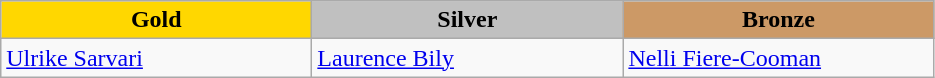<table class="wikitable" style="text-align:left">
<tr align="center">
<td width=200 bgcolor=gold><strong>Gold</strong></td>
<td width=200 bgcolor=silver><strong>Silver</strong></td>
<td width=200 bgcolor=CC9966><strong>Bronze</strong></td>
</tr>
<tr>
<td><a href='#'>Ulrike Sarvari</a><br><em></em></td>
<td><a href='#'>Laurence Bily</a><br><em></em></td>
<td><a href='#'>Nelli Fiere-Cooman</a><br><em></em></td>
</tr>
</table>
